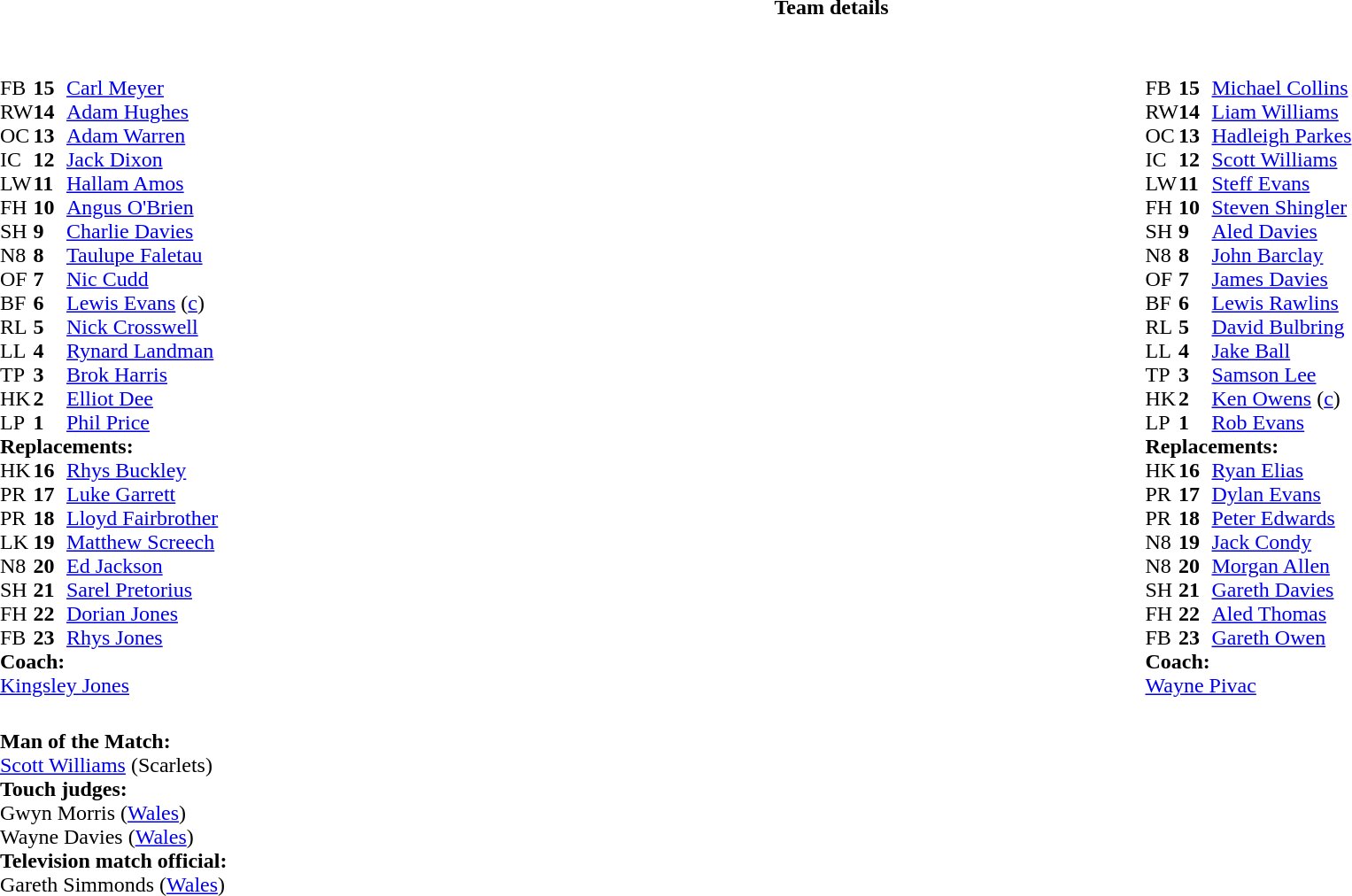<table border="0" width="100%" class="collapsible collapsed">
<tr>
<th>Team details</th>
</tr>
<tr>
<td><br><table width="100%">
<tr>
<td valign="top" width="50%"><br><table style="font-size: 100%" cellspacing="0" cellpadding="0">
<tr>
<th width="25"></th>
<th width="25"></th>
</tr>
<tr>
<td>FB</td>
<td><strong>15</strong></td>
<td> <a href='#'>Carl Meyer</a></td>
</tr>
<tr>
<td>RW</td>
<td><strong>14</strong></td>
<td> <a href='#'>Adam Hughes</a></td>
</tr>
<tr>
<td>OC</td>
<td><strong>13</strong></td>
<td> <a href='#'>Adam Warren</a></td>
</tr>
<tr>
<td>IC</td>
<td><strong>12</strong></td>
<td> <a href='#'>Jack Dixon</a></td>
</tr>
<tr>
<td>LW</td>
<td><strong>11</strong></td>
<td> <a href='#'>Hallam Amos</a></td>
</tr>
<tr>
<td>FH</td>
<td><strong>10</strong></td>
<td> <a href='#'>Angus O'Brien</a></td>
</tr>
<tr>
<td>SH</td>
<td><strong>9</strong></td>
<td> <a href='#'>Charlie Davies</a></td>
<td></td>
<td></td>
</tr>
<tr>
<td>N8</td>
<td><strong>8</strong></td>
<td> <a href='#'>Taulupe Faletau</a></td>
</tr>
<tr>
<td>OF</td>
<td><strong>7</strong></td>
<td> <a href='#'>Nic Cudd</a></td>
<td></td>
<td></td>
</tr>
<tr>
<td>BF</td>
<td><strong>6</strong></td>
<td> <a href='#'>Lewis Evans</a> (<a href='#'>c</a>)</td>
</tr>
<tr>
<td>RL</td>
<td><strong>5</strong></td>
<td> <a href='#'>Nick Crosswell</a></td>
</tr>
<tr>
<td>LL</td>
<td><strong>4</strong></td>
<td> <a href='#'>Rynard Landman</a></td>
<td></td>
<td></td>
</tr>
<tr>
<td>TP</td>
<td><strong>3</strong></td>
<td> <a href='#'>Brok Harris</a></td>
<td></td>
<td></td>
</tr>
<tr>
<td>HK</td>
<td><strong>2</strong></td>
<td> <a href='#'>Elliot Dee</a></td>
<td></td>
<td></td>
</tr>
<tr>
<td>LP</td>
<td><strong>1</strong></td>
<td> <a href='#'>Phil Price</a></td>
<td></td>
<td></td>
</tr>
<tr>
<td colspan=3><strong>Replacements:</strong></td>
</tr>
<tr>
<td>HK</td>
<td><strong>16</strong></td>
<td> <a href='#'>Rhys Buckley</a></td>
<td></td>
<td></td>
</tr>
<tr>
<td>PR</td>
<td><strong>17</strong></td>
<td> <a href='#'>Luke Garrett</a></td>
<td></td>
<td></td>
</tr>
<tr>
<td>PR</td>
<td><strong>18</strong></td>
<td> <a href='#'>Lloyd Fairbrother</a></td>
<td></td>
<td></td>
</tr>
<tr>
<td>LK</td>
<td><strong>19</strong></td>
<td> <a href='#'>Matthew Screech</a></td>
<td></td>
<td></td>
</tr>
<tr>
<td>N8</td>
<td><strong>20</strong></td>
<td> <a href='#'>Ed Jackson</a></td>
<td></td>
<td></td>
</tr>
<tr>
<td>SH</td>
<td><strong>21</strong></td>
<td> <a href='#'>Sarel Pretorius</a></td>
<td></td>
<td></td>
</tr>
<tr>
<td>FH</td>
<td><strong>22</strong></td>
<td> <a href='#'>Dorian Jones</a></td>
</tr>
<tr>
<td>FB</td>
<td><strong>23</strong></td>
<td> <a href='#'>Rhys Jones</a></td>
</tr>
<tr>
<td colspan=3><strong>Coach:</strong></td>
</tr>
<tr>
<td colspan="4"> <a href='#'>Kingsley Jones</a></td>
</tr>
</table>
</td>
<td valign="top" width="50%"><br><table style="font-size: 100%" cellspacing="0" cellpadding="0" align="center">
<tr>
<th width="25"></th>
<th width="25"></th>
</tr>
<tr>
<td>FB</td>
<td><strong>15</strong></td>
<td> <a href='#'>Michael Collins</a></td>
<td></td>
<td></td>
</tr>
<tr>
<td>RW</td>
<td><strong>14</strong></td>
<td> <a href='#'>Liam Williams</a></td>
</tr>
<tr>
<td>OC</td>
<td><strong>13</strong></td>
<td> <a href='#'>Hadleigh Parkes</a></td>
</tr>
<tr>
<td>IC</td>
<td><strong>12</strong></td>
<td> <a href='#'>Scott Williams</a></td>
<td></td>
<td></td>
</tr>
<tr>
<td>LW</td>
<td><strong>11</strong></td>
<td> <a href='#'>Steff Evans</a></td>
</tr>
<tr>
<td>FH</td>
<td><strong>10</strong></td>
<td> <a href='#'>Steven Shingler</a></td>
</tr>
<tr>
<td>SH</td>
<td><strong>9</strong></td>
<td> <a href='#'>Aled Davies</a></td>
<td></td>
<td></td>
</tr>
<tr>
<td>N8</td>
<td><strong>8</strong></td>
<td> <a href='#'>John Barclay</a></td>
<td></td>
<td></td>
<td></td>
<td></td>
</tr>
<tr>
<td>OF</td>
<td><strong>7</strong></td>
<td> <a href='#'>James Davies</a></td>
</tr>
<tr>
<td>BF</td>
<td><strong>6</strong></td>
<td> <a href='#'>Lewis Rawlins</a></td>
</tr>
<tr>
<td>RL</td>
<td><strong>5</strong></td>
<td> <a href='#'>David Bulbring</a></td>
<td></td>
<td></td>
</tr>
<tr>
<td>LL</td>
<td><strong>4</strong></td>
<td> <a href='#'>Jake Ball</a></td>
</tr>
<tr>
<td>TP</td>
<td><strong>3</strong></td>
<td> <a href='#'>Samson Lee</a></td>
<td></td>
<td></td>
</tr>
<tr>
<td>HK</td>
<td><strong>2</strong></td>
<td> <a href='#'>Ken Owens</a> (<a href='#'>c</a>)</td>
<td></td>
<td></td>
</tr>
<tr>
<td>LP</td>
<td><strong>1</strong></td>
<td> <a href='#'>Rob Evans</a></td>
<td></td>
<td></td>
<td></td>
<td></td>
</tr>
<tr>
<td colspan=3><strong>Replacements:</strong></td>
</tr>
<tr>
<td>HK</td>
<td><strong>16</strong></td>
<td> <a href='#'>Ryan Elias</a></td>
<td></td>
<td></td>
</tr>
<tr>
<td>PR</td>
<td><strong>17</strong></td>
<td> <a href='#'>Dylan Evans</a></td>
<td></td>
<td></td>
<td></td>
<td></td>
</tr>
<tr>
<td>PR</td>
<td><strong>18</strong></td>
<td> <a href='#'>Peter Edwards</a></td>
<td></td>
<td></td>
</tr>
<tr>
<td>N8</td>
<td><strong>19</strong></td>
<td> <a href='#'>Jack Condy</a></td>
<td></td>
<td></td>
<td></td>
<td></td>
</tr>
<tr>
<td>N8</td>
<td><strong>20</strong></td>
<td> <a href='#'>Morgan Allen</a></td>
<td></td>
<td></td>
</tr>
<tr>
<td>SH</td>
<td><strong>21</strong></td>
<td> <a href='#'>Gareth Davies</a></td>
<td></td>
<td></td>
</tr>
<tr>
<td>FH</td>
<td><strong>22</strong></td>
<td> <a href='#'>Aled Thomas</a></td>
<td></td>
<td></td>
</tr>
<tr>
<td>FB</td>
<td><strong>23</strong></td>
<td> <a href='#'>Gareth Owen</a></td>
<td></td>
<td></td>
</tr>
<tr>
<td colspan=3><strong>Coach:</strong></td>
</tr>
<tr>
<td colspan="4"> <a href='#'>Wayne Pivac</a></td>
</tr>
</table>
</td>
</tr>
</table>
<table width=100% style="font-size: 100%">
<tr>
<td><br><strong>Man of the Match:</strong>
<br> <a href='#'>Scott Williams</a> (Scarlets)<br><strong>Touch judges:</strong>
<br>Gwyn Morris (<a href='#'>Wales</a>)
<br>Wayne Davies (<a href='#'>Wales</a>)
<br><strong>Television match official:</strong>
<br>Gareth Simmonds (<a href='#'>Wales</a>)</td>
</tr>
</table>
</td>
</tr>
</table>
